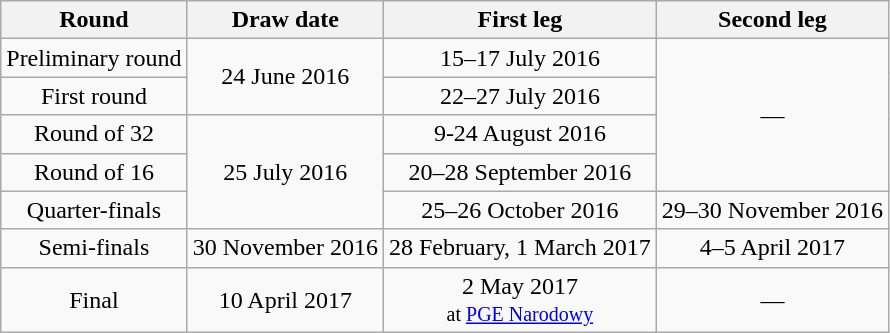<table class="wikitable"  style="text-align:center">
<tr>
<th>Round</th>
<th>Draw date</th>
<th>First leg</th>
<th>Second leg</th>
</tr>
<tr>
<td>Preliminary round</td>
<td rowspan=2>24 June 2016</td>
<td>15–17 July 2016</td>
<td rowspan=4>—</td>
</tr>
<tr>
<td>First round</td>
<td>22–27 July 2016</td>
</tr>
<tr>
<td>Round of 32</td>
<td rowspan=3>25 July 2016</td>
<td>9-24 August 2016</td>
</tr>
<tr>
<td>Round of 16</td>
<td>20–28 September 2016</td>
</tr>
<tr>
<td>Quarter-finals</td>
<td>25–26 October 2016</td>
<td>29–30 November 2016</td>
</tr>
<tr>
<td>Semi-finals</td>
<td>30 November 2016</td>
<td>28 February, 1 March 2017</td>
<td>4–5 April 2017</td>
</tr>
<tr>
<td>Final</td>
<td>10 April 2017</td>
<td>2 May 2017<br><small>at <a href='#'>PGE Narodowy</a></small></td>
<td>—</td>
</tr>
</table>
